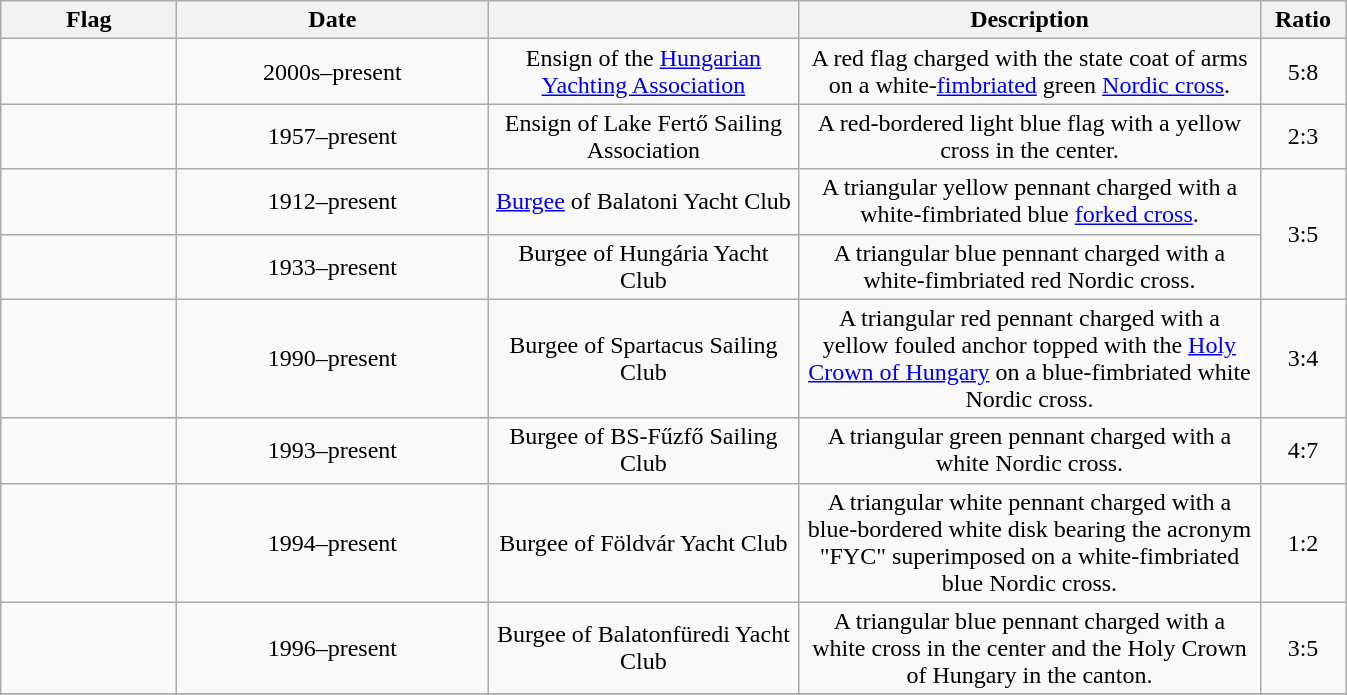<table class="wikitable" style="text-align:center;">
<tr>
<th width="110">Flag</th>
<th width="200">Date</th>
<th width="200"> </th>
<th width="300">Description</th>
<th width="50">Ratio</th>
</tr>
<tr>
<td></td>
<td>2000s–present</td>
<td>Ensign of the <a href='#'>Hungarian Yachting Association</a></td>
<td>A red flag charged with the state coat of arms on a white-<a href='#'>fimbriated</a> green <a href='#'>Nordic cross</a>.</td>
<td>5:8</td>
</tr>
<tr>
<td></td>
<td>1957–present</td>
<td>Ensign of Lake Fertő Sailing Association</td>
<td>A red-bordered light blue flag with a yellow cross in the center.</td>
<td>2:3</td>
</tr>
<tr>
<td></td>
<td>1912–present</td>
<td><a href='#'>Burgee</a> of Balatoni Yacht Club</td>
<td>A triangular yellow pennant charged with a white-fimbriated blue <a href='#'>forked cross</a>.</td>
<td rowspan="2">3:5</td>
</tr>
<tr>
<td></td>
<td>1933–present</td>
<td>Burgee of Hungária Yacht Club</td>
<td>A triangular blue pennant charged with a white-fimbriated red Nordic cross.</td>
</tr>
<tr>
<td></td>
<td>1990–present</td>
<td>Burgee of Spartacus Sailing Club</td>
<td>A triangular red pennant charged with a yellow fouled anchor topped with the <a href='#'>Holy Crown of Hungary</a> on a blue-fimbriated white Nordic cross.</td>
<td>3:4</td>
</tr>
<tr>
<td></td>
<td>1993–present</td>
<td>Burgee of BS-Fűzfő Sailing Club</td>
<td>A triangular green pennant charged with a white Nordic cross.</td>
<td> 4:7</td>
</tr>
<tr>
<td></td>
<td>1994–present</td>
<td>Burgee of Földvár Yacht Club</td>
<td>A triangular white pennant charged with a blue-bordered white disk bearing the acronym "FYC" superimposed on a white-fimbriated blue Nordic cross.</td>
<td> 1:2</td>
</tr>
<tr>
<td></td>
<td>1996–present</td>
<td>Burgee of Balatonfüredi Yacht Club</td>
<td>A triangular blue pennant charged with a white cross in the center and the Holy Crown of Hungary in the canton.</td>
<td>3:5</td>
</tr>
<tr>
</tr>
</table>
